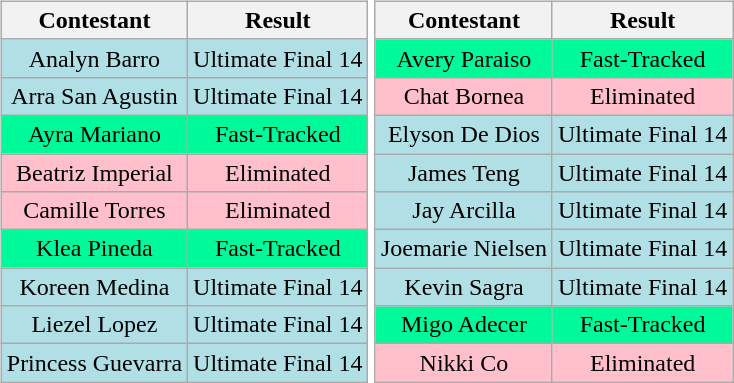<table>
<tr>
<td><br><table class="wikitable sortable nowrap" style="margin:auto; text-align:center">
<tr>
<th scope="col">Contestant</th>
<th scope="col">Result</th>
</tr>
<tr>
<td bgcolor=#B0E0E6>Analyn Barro</td>
<td bgcolor=#B0E0E6>Ultimate Final 14</td>
</tr>
<tr>
<td bgcolor=#B0E0E6>Arra San Agustin</td>
<td bgcolor=#B0E0E6>Ultimate Final 14</td>
</tr>
<tr>
<td bgcolor=#00fa9a>Ayra Mariano</td>
<td bgcolor=#00fa9a>Fast-Tracked</td>
</tr>
<tr>
<td bgcolor=pink>Beatriz Imperial</td>
<td bgcolor=pink>Eliminated</td>
</tr>
<tr>
<td bgcolor=pink>Camille Torres</td>
<td bgcolor=pink>Eliminated</td>
</tr>
<tr>
<td bgcolor=#00fa9a>Klea Pineda</td>
<td bgcolor=#00fa9a>Fast-Tracked</td>
</tr>
<tr>
<td bgcolor=#B0E0E6>Koreen Medina</td>
<td bgcolor=#B0E0E6>Ultimate Final 14</td>
</tr>
<tr>
<td bgcolor=#B0E0E6>Liezel Lopez</td>
<td bgcolor=#B0E0E6>Ultimate Final 14</td>
</tr>
<tr>
<td bgcolor=#B0E0E6>Princess Guevarra</td>
<td bgcolor=#B0E0E6>Ultimate Final 14</td>
</tr>
</table>
</td>
<td><br><table class="wikitable sortable nowrap" style="margin:auto; text-align:center">
<tr>
<th scope="col">Contestant</th>
<th scope="col">Result</th>
</tr>
<tr>
<td bgcolor=#00fa9a>Avery Paraiso</td>
<td bgcolor=#00fa9a>Fast-Tracked</td>
</tr>
<tr>
<td bgcolor=pink>Chat Bornea</td>
<td bgcolor=pink>Eliminated</td>
</tr>
<tr>
<td bgcolor=#B0E0E6>Elyson De Dios</td>
<td bgcolor=#B0E0E6>Ultimate Final 14</td>
</tr>
<tr>
<td bgcolor=#B0E0E6>James Teng</td>
<td bgcolor=#B0E0E6>Ultimate Final 14</td>
</tr>
<tr>
<td bgcolor=#B0E0E6>Jay Arcilla</td>
<td bgcolor=#B0E0E6>Ultimate Final 14</td>
</tr>
<tr>
<td bgcolor=#B0E0E6>Joemarie Nielsen</td>
<td bgcolor=#B0E0E6>Ultimate Final 14</td>
</tr>
<tr>
<td bgcolor=#B0E0E6>Kevin Sagra</td>
<td bgcolor=#B0E0E6>Ultimate Final 14</td>
</tr>
<tr>
<td bgcolor=#00fa9a>Migo Adecer</td>
<td bgcolor=#00fa9a>Fast-Tracked</td>
</tr>
<tr>
<td bgcolor=pink>Nikki Co</td>
<td bgcolor=pink>Eliminated</td>
</tr>
</table>
</td>
</tr>
</table>
